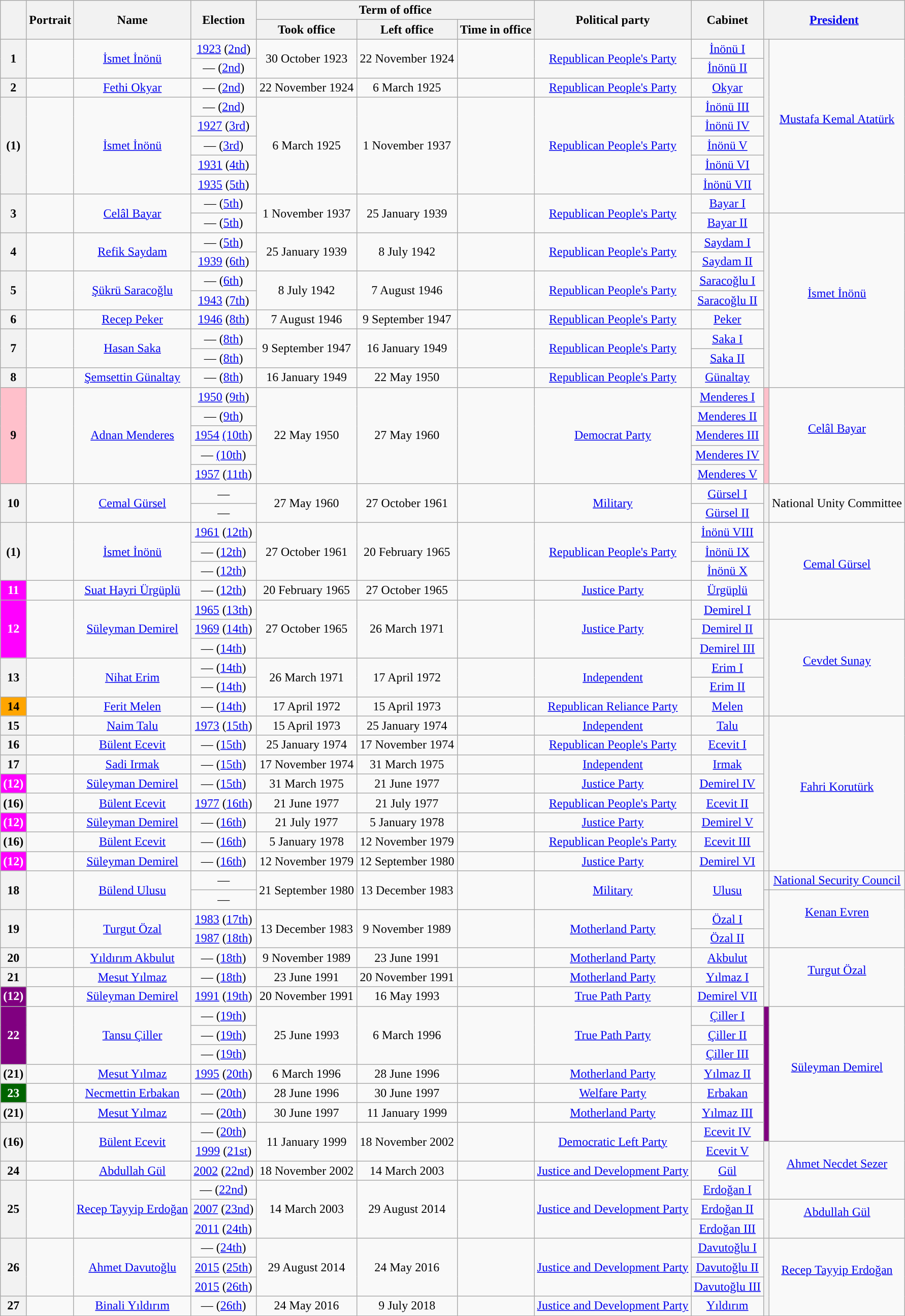<table class="wikitable" style="text-align:center">
<tr>
<th rowspan="2"></th>
<th rowspan="2">Portrait</th>
<th rowspan="2">Name<br></th>
<th rowspan="2">Election<br></th>
<th colspan="3">Term of office</th>
<th rowspan="2">Political party</th>
<th rowspan="2">Cabinet</th>
<th colspan="2" rowspan="2"><a href='#'>President</a><br></th>
</tr>
<tr>
<th>Took office</th>
<th>Left office</th>
<th>Time in office</th>
</tr>
<tr>
<th rowspan="2" style="background:">1</th>
<td rowspan="2"></td>
<td rowspan="2"><a href='#'>İsmet İnönü</a><br></td>
<td><a href='#'>1923</a> (<a href='#'>2nd</a>)</td>
<td rowspan="2">30 October 1923</td>
<td rowspan="2">22 November 1924</td>
<td rowspan="2"></td>
<td rowspan="2"><a href='#'>Republican People's Party</a></td>
<td><a href='#'>İnönü I</a></td>
<th rowspan="9" style="background:"></th>
<td rowspan="9"><a href='#'>Mustafa Kemal Atatürk</a><br><br></td>
</tr>
<tr>
<td>— (<a href='#'>2nd</a>)</td>
<td><a href='#'>İnönü II</a></td>
</tr>
<tr>
<th style="background:">2</th>
<td></td>
<td><a href='#'>Fethi Okyar</a><br></td>
<td>— (<a href='#'>2nd</a>)</td>
<td>22 November 1924</td>
<td>6 March 1925</td>
<td></td>
<td><a href='#'>Republican People's Party</a></td>
<td><a href='#'>Okyar</a></td>
</tr>
<tr>
<th rowspan="5" style="background:">(1)</th>
<td rowspan="5"></td>
<td rowspan="5"><a href='#'>İsmet İnönü</a><br></td>
<td>— (<a href='#'>2nd</a>)</td>
<td rowspan="5">6 March 1925</td>
<td rowspan="5">1 November 1937</td>
<td rowspan="5"></td>
<td rowspan="5"><a href='#'>Republican People's Party</a></td>
<td><a href='#'>İnönü III</a></td>
</tr>
<tr>
<td><a href='#'>1927</a> (<a href='#'>3rd</a>)</td>
<td><a href='#'>İnönü IV</a></td>
</tr>
<tr>
<td>— (<a href='#'>3rd</a>)</td>
<td><a href='#'>İnönü V</a></td>
</tr>
<tr>
<td><a href='#'>1931</a> (<a href='#'>4th</a>)</td>
<td><a href='#'>İnönü VI</a></td>
</tr>
<tr>
<td><a href='#'>1935</a> (<a href='#'>5th</a>)</td>
<td><a href='#'>İnönü VII</a></td>
</tr>
<tr>
<th rowspan="2" style="background:">3</th>
<td rowspan="2"></td>
<td rowspan="2"><a href='#'>Celâl Bayar</a><br></td>
<td>— (<a href='#'>5th</a>)</td>
<td rowspan="2">1 November 1937</td>
<td rowspan="2">25 January 1939</td>
<td rowspan="2"></td>
<td rowspan="2"><a href='#'>Republican People's Party</a></td>
<td><a href='#'>Bayar I</a></td>
</tr>
<tr>
<td>— (<a href='#'>5th</a>)</td>
<td><a href='#'>Bayar II</a></td>
<th rowspan="9" style="background:"></th>
<td rowspan="9"><a href='#'>İsmet İnönü</a><br><br></td>
</tr>
<tr>
<th rowspan="2" style="background:">4</th>
<td rowspan="2"></td>
<td rowspan="2"><a href='#'>Refik Saydam</a><br></td>
<td>— (<a href='#'>5th</a>)</td>
<td rowspan="2">25 January 1939</td>
<td rowspan="2">8 July 1942<br></td>
<td rowspan="2"></td>
<td rowspan="2"><a href='#'>Republican People's Party</a></td>
<td><a href='#'>Saydam I</a></td>
</tr>
<tr>
<td><a href='#'>1939</a> (<a href='#'>6th</a>)</td>
<td><a href='#'>Saydam II</a></td>
</tr>
<tr>
<th rowspan="2" style="background:">5</th>
<td rowspan="2"></td>
<td rowspan="2"><a href='#'>Şükrü Saracoğlu</a><br></td>
<td>— (<a href='#'>6th</a>)</td>
<td rowspan="2">8 July 1942</td>
<td rowspan="2">7 August 1946</td>
<td rowspan="2"></td>
<td rowspan="2"><a href='#'>Republican People's Party</a></td>
<td><a href='#'>Saracoğlu I</a></td>
</tr>
<tr>
<td><a href='#'>1943</a> (<a href='#'>7th</a>)</td>
<td><a href='#'>Saracoğlu II</a></td>
</tr>
<tr>
<th style="background:">6</th>
<td></td>
<td><a href='#'>Recep Peker</a><br></td>
<td><a href='#'>1946</a> (<a href='#'>8th</a>)</td>
<td>7 August 1946</td>
<td>9 September 1947</td>
<td></td>
<td><a href='#'>Republican People's Party</a></td>
<td><a href='#'>Peker</a></td>
</tr>
<tr>
<th rowspan="2" style="background:">7</th>
<td rowspan="2"></td>
<td rowspan="2"><a href='#'>Hasan Saka</a><br></td>
<td>— (<a href='#'>8th</a>)</td>
<td rowspan="2">9 September 1947</td>
<td rowspan="2">16 January 1949</td>
<td rowspan="2"></td>
<td rowspan="2"><a href='#'>Republican People's Party</a></td>
<td><a href='#'>Saka I</a></td>
</tr>
<tr>
<td>— (<a href='#'>8th</a>)</td>
<td><a href='#'>Saka II</a></td>
</tr>
<tr>
<th style="background:">8</th>
<td></td>
<td><a href='#'>Şemsettin Günaltay</a><br></td>
<td>— (<a href='#'>8th</a>)</td>
<td>16 January 1949</td>
<td>22 May 1950</td>
<td></td>
<td><a href='#'>Republican People's Party</a></td>
<td><a href='#'>Günaltay</a></td>
</tr>
<tr>
<th rowspan="5" style="background:Pink; color:black;">9</th>
<td rowspan="5"></td>
<td rowspan="5"><a href='#'>Adnan Menderes</a><br></td>
<td><a href='#'>1950</a> (<a href='#'>9th</a>)</td>
<td rowspan="5">22 May 1950</td>
<td rowspan="5">27 May 1960</td>
<td rowspan="5"></td>
<td rowspan="5"><a href='#'>Democrat Party</a></td>
<td><a href='#'>Menderes I</a></td>
<th rowspan="5" style="background:Pink;"></th>
<td rowspan="5"><a href='#'>Celâl Bayar</a><br> <br></td>
</tr>
<tr>
<td>— (<a href='#'>9th</a>)</td>
<td><a href='#'>Menderes II</a></td>
</tr>
<tr>
<td><a href='#'>1954</a> <a href='#'>(10th</a>)</td>
<td><a href='#'>Menderes III</a></td>
</tr>
<tr>
<td>— <a href='#'>(10th</a>)</td>
<td><a href='#'>Menderes IV</a></td>
</tr>
<tr>
<td><a href='#'>1957</a> (<a href='#'>11th</a>)</td>
<td><a href='#'>Menderes V</a></td>
</tr>
<tr>
<th rowspan="2" style="background:">10</th>
<td rowspan="2"></td>
<td rowspan="2"><a href='#'>Cemal Gürsel</a><br></td>
<td>—</td>
<td rowspan="2">27 May 1960</td>
<td rowspan="2">27 October 1961</td>
<td rowspan="2"></td>
<td rowspan="2"><a href='#'>Military</a></td>
<td><a href='#'>Gürsel I</a></td>
<th rowspan="2" style="background:"></th>
<td rowspan="2">National Unity Committee<br></td>
</tr>
<tr>
<td>—</td>
<td><a href='#'>Gürsel II</a></td>
</tr>
<tr>
<th rowspan="3" style="background:">(1)</th>
<td rowspan="3"></td>
<td rowspan="3"><a href='#'>İsmet İnönü</a><br></td>
<td><a href='#'>1961</a> (<a href='#'>12th</a>)</td>
<td rowspan="3">27 October 1961</td>
<td rowspan="3">20 February 1965</td>
<td rowspan="3"></td>
<td rowspan="3"><a href='#'>Republican People's Party</a></td>
<td><a href='#'>İnönü VIII</a></td>
<th rowspan="5" style="background:"></th>
<td rowspan="5"><a href='#'>Cemal Gürsel</a><br><br></td>
</tr>
<tr>
<td>— (<a href='#'>12th</a>)</td>
<td><a href='#'>İnönü IX</a></td>
</tr>
<tr>
<td>— (<a href='#'>12th</a>)</td>
<td><a href='#'>İnönü X</a></td>
</tr>
<tr>
<th style="background:Magenta; color:white;">11</th>
<td></td>
<td><a href='#'>Suat Hayri Ürgüplü</a><br></td>
<td>— (<a href='#'>12th</a>)</td>
<td>20 February 1965</td>
<td>27 October 1965</td>
<td></td>
<td><a href='#'>Justice Party</a></td>
<td><a href='#'>Ürgüplü</a></td>
</tr>
<tr>
<th rowspan="3" style="background:Magenta; color:white;">12</th>
<td rowspan="3"></td>
<td rowspan="3"><a href='#'>Süleyman Demirel</a><br></td>
<td><a href='#'>1965</a> (<a href='#'>13th</a>)</td>
<td rowspan="3">27 October 1965</td>
<td rowspan="3">26 March 1971</td>
<td rowspan="3"></td>
<td rowspan="3"><a href='#'>Justice Party</a></td>
<td><a href='#'>Demirel I</a></td>
</tr>
<tr>
<td><a href='#'>1969</a> (<a href='#'>14th</a>)</td>
<td><a href='#'>Demirel II</a></td>
<th rowspan="5" style="background:"></th>
<td rowspan="5"><a href='#'>Cevdet Sunay</a><br><br></td>
</tr>
<tr>
<td>— (<a href='#'>14th</a>)</td>
<td><a href='#'>Demirel III</a></td>
</tr>
<tr>
<th rowspan="2" style="background:">13</th>
<td rowspan="2"></td>
<td rowspan="2"><a href='#'>Nihat Erim</a><br></td>
<td>— (<a href='#'>14th</a>)</td>
<td rowspan="2">26 March 1971</td>
<td rowspan="2">17 April 1972</td>
<td rowspan="2"></td>
<td rowspan="2"><a href='#'>Independent</a></td>
<td><a href='#'>Erim I</a></td>
</tr>
<tr>
<td>— (<a href='#'>14th</a>)</td>
<td><a href='#'>Erim II</a></td>
</tr>
<tr>
<th style="background:Orange; color:black;">14</th>
<td></td>
<td><a href='#'>Ferit Melen</a><br></td>
<td>— (<a href='#'>14th</a>)</td>
<td>17 April 1972</td>
<td>15 April 1973</td>
<td></td>
<td><a href='#'>Republican Reliance Party</a></td>
<td><a href='#'>Melen</a></td>
</tr>
<tr>
<th style="background:">15</th>
<td></td>
<td><a href='#'>Naim Talu</a><br></td>
<td><a href='#'>1973</a> (<a href='#'>15th</a>)</td>
<td>15 April 1973</td>
<td>25 January 1974</td>
<td></td>
<td><a href='#'>Independent</a></td>
<td><a href='#'>Talu</a></td>
<th rowspan="8" style="background:"></th>
<td rowspan="8"><a href='#'>Fahri Korutürk</a><br><br></td>
</tr>
<tr>
<th style="background:">16</th>
<td></td>
<td><a href='#'>Bülent Ecevit</a><br></td>
<td>— (<a href='#'>15th</a>)</td>
<td>25 January 1974</td>
<td>17 November 1974</td>
<td></td>
<td><a href='#'>Republican People's Party</a></td>
<td><a href='#'>Ecevit I</a></td>
</tr>
<tr>
<th style="background:">17</th>
<td></td>
<td><a href='#'>Sadi Irmak</a><br></td>
<td>— (<a href='#'>15th</a>)</td>
<td>17 November 1974</td>
<td>31 March 1975</td>
<td></td>
<td><a href='#'>Independent</a></td>
<td><a href='#'>Irmak</a></td>
</tr>
<tr>
<th style="background:Magenta; color:white;">(12)</th>
<td></td>
<td><a href='#'>Süleyman Demirel</a><br></td>
<td>— (<a href='#'>15th</a>)</td>
<td>31 March 1975</td>
<td>21 June 1977</td>
<td></td>
<td><a href='#'>Justice Party</a></td>
<td><a href='#'>Demirel IV</a></td>
</tr>
<tr>
<th style="background:">(16)</th>
<td></td>
<td><a href='#'>Bülent Ecevit</a><br></td>
<td><a href='#'>1977</a> (<a href='#'>16th</a>)</td>
<td>21 June 1977</td>
<td>21 July 1977</td>
<td></td>
<td><a href='#'>Republican People's Party</a></td>
<td><a href='#'>Ecevit II</a></td>
</tr>
<tr>
<th style="background:Magenta; color:white;">(12)</th>
<td></td>
<td><a href='#'>Süleyman Demirel</a><br></td>
<td>— (<a href='#'>16th</a>)</td>
<td>21 July 1977</td>
<td>5 January 1978</td>
<td></td>
<td><a href='#'>Justice Party</a></td>
<td><a href='#'>Demirel V</a></td>
</tr>
<tr>
<th style="background:">(16)</th>
<td></td>
<td><a href='#'>Bülent Ecevit</a><br></td>
<td>— (<a href='#'>16th</a>)</td>
<td>5 January 1978</td>
<td>12 November 1979</td>
<td></td>
<td><a href='#'>Republican People's Party</a></td>
<td><a href='#'>Ecevit III</a></td>
</tr>
<tr>
<th style="background:Magenta; color:white;">(12)</th>
<td></td>
<td><a href='#'>Süleyman Demirel</a><br></td>
<td>— (<a href='#'>16th</a>)</td>
<td>12 November 1979</td>
<td>12 September 1980</td>
<td></td>
<td><a href='#'>Justice Party</a></td>
<td><a href='#'>Demirel VI</a></td>
</tr>
<tr>
<th rowspan="2" style="background:">18</th>
<td rowspan="2"></td>
<td rowspan="2"><a href='#'>Bülend Ulusu</a><br></td>
<td>—</td>
<td rowspan="2">21 September 1980</td>
<td rowspan="2">13 December 1983</td>
<td rowspan="2"></td>
<td rowspan="2"><a href='#'>Military</a></td>
<td rowspan="2"><a href='#'>Ulusu</a></td>
<th style="background:"></th>
<td><a href='#'>National Security Council</a><br></td>
</tr>
<tr>
<td>—</td>
<th rowspan="3" style="background:"></th>
<td rowspan="3"><a href='#'>Kenan Evren</a><br><br></td>
</tr>
<tr>
<th rowspan="2" style="background:">19</th>
<td rowspan="2"></td>
<td rowspan="2"><a href='#'>Turgut Özal</a><br></td>
<td><a href='#'>1983</a> (<a href='#'>17th</a>)</td>
<td rowspan="2">13 December 1983</td>
<td rowspan="2">9 November 1989</td>
<td rowspan="2"></td>
<td rowspan="2"><a href='#'>Motherland Party</a></td>
<td><a href='#'>Özal I</a></td>
</tr>
<tr>
<td><a href='#'>1987</a> (<a href='#'>18th</a>)</td>
<td><a href='#'>Özal II</a></td>
</tr>
<tr>
<th style="background:">20</th>
<td></td>
<td><a href='#'>Yıldırım Akbulut</a><br></td>
<td>— (<a href='#'>18th</a>)</td>
<td>9 November 1989</td>
<td>23 June 1991</td>
<td></td>
<td><a href='#'>Motherland Party</a></td>
<td><a href='#'>Akbulut</a></td>
<th rowspan="3" style="background:"></th>
<td rowspan="3"><a href='#'>Turgut Özal</a><br><br></td>
</tr>
<tr>
<th style="background:">21</th>
<td></td>
<td><a href='#'>Mesut Yılmaz</a><br></td>
<td>— (<a href='#'>18th</a>)</td>
<td>23 June 1991</td>
<td>20 November 1991</td>
<td></td>
<td><a href='#'>Motherland Party</a></td>
<td><a href='#'>Yılmaz I</a></td>
</tr>
<tr>
<th style="background:Purple; color:white;">(12)</th>
<td></td>
<td><a href='#'>Süleyman Demirel</a><br></td>
<td><a href='#'>1991</a> (<a href='#'>19th</a>)</td>
<td>20 November 1991</td>
<td>16 May 1993</td>
<td></td>
<td><a href='#'>True Path Party</a></td>
<td><a href='#'>Demirel VII</a></td>
</tr>
<tr>
<th rowspan="3" style="background:Purple; color:white;">22</th>
<td rowspan="3"></td>
<td rowspan="3"><a href='#'>Tansu Çiller</a><br></td>
<td>— (<a href='#'>19th</a>)</td>
<td rowspan="3">25 June 1993</td>
<td rowspan="3">6 March 1996</td>
<td rowspan="3"></td>
<td rowspan="3"><a href='#'>True Path Party</a></td>
<td><a href='#'>Çiller I</a></td>
<th rowspan="7" style="background:Purple;"></th>
<td rowspan="7"><a href='#'>Süleyman Demirel</a><br><br></td>
</tr>
<tr>
<td>— (<a href='#'>19th</a>)</td>
<td><a href='#'>Çiller II</a></td>
</tr>
<tr>
<td>— (<a href='#'>19th</a>)</td>
<td><a href='#'>Çiller III</a></td>
</tr>
<tr>
<th style="background:">(21)</th>
<td></td>
<td><a href='#'>Mesut Yılmaz</a><br></td>
<td><a href='#'>1995</a> (<a href='#'>20th</a>)</td>
<td>6 March 1996</td>
<td>28 June 1996</td>
<td></td>
<td><a href='#'>Motherland Party</a></td>
<td><a href='#'>Yılmaz II</a></td>
</tr>
<tr>
<th style="background:DarkGreen; color:white;">23</th>
<td></td>
<td><a href='#'>Necmettin Erbakan</a><br></td>
<td>— (<a href='#'>20th</a>)</td>
<td>28 June 1996</td>
<td>30 June 1997</td>
<td></td>
<td><a href='#'>Welfare Party</a></td>
<td><a href='#'>Erbakan</a></td>
</tr>
<tr>
<th style="background:">(21)</th>
<td></td>
<td><a href='#'>Mesut Yılmaz</a><br></td>
<td>— (<a href='#'>20th</a>)</td>
<td>30 June 1997</td>
<td>11 January 1999</td>
<td></td>
<td><a href='#'>Motherland Party</a></td>
<td><a href='#'>Yılmaz III</a></td>
</tr>
<tr>
<th rowspan="2" style="background:">(16)</th>
<td rowspan="2"></td>
<td rowspan="2"><a href='#'>Bülent Ecevit</a><br></td>
<td>— (<a href='#'>20th</a>)</td>
<td rowspan="2">11 January 1999</td>
<td rowspan="2">18 November 2002</td>
<td rowspan="2"></td>
<td rowspan="2"><a href='#'>Democratic Left Party</a></td>
<td><a href='#'>Ecevit IV</a></td>
</tr>
<tr>
<td><a href='#'>1999</a> (<a href='#'>21st</a>)</td>
<td><a href='#'>Ecevit V</a></td>
<th rowspan="3" style="background:"></th>
<td rowspan="3"><a href='#'>Ahmet Necdet Sezer</a><br><br></td>
</tr>
<tr>
<th style="background:">24</th>
<td></td>
<td><a href='#'>Abdullah Gül</a><br></td>
<td><a href='#'>2002</a> (<a href='#'>22nd</a>)</td>
<td>18 November 2002</td>
<td>14 March 2003</td>
<td></td>
<td><a href='#'>Justice and Development Party</a></td>
<td><a href='#'>Gül</a></td>
</tr>
<tr>
<th rowspan="3" style="background:">25</th>
<td rowspan="3"></td>
<td rowspan="3"><a href='#'>Recep Tayyip Erdoğan</a><br></td>
<td>— (<a href='#'>22nd</a>)</td>
<td rowspan="3">14 March 2003</td>
<td rowspan="3">29 August 2014</td>
<td rowspan="3"></td>
<td rowspan="3"><a href='#'>Justice and Development Party</a></td>
<td><a href='#'>Erdoğan I</a></td>
</tr>
<tr>
<td><a href='#'>2007</a> (<a href='#'>23nd</a>)</td>
<td><a href='#'>Erdoğan II</a></td>
<th rowspan="2" style="background:"></th>
<td rowspan="2"><a href='#'>Abdullah Gül</a><br><br></td>
</tr>
<tr>
<td><a href='#'>2011</a> (<a href='#'>24th</a>)</td>
<td><a href='#'>Erdoğan III</a></td>
</tr>
<tr>
<th rowspan="3" style="background:">26</th>
<td rowspan="3"></td>
<td rowspan="3"><a href='#'>Ahmet Davutoğlu</a><br></td>
<td>— (<a href='#'>24th</a>)</td>
<td rowspan="3">29 August 2014</td>
<td rowspan="3">24 May 2016</td>
<td rowspan="3"></td>
<td rowspan="3"><a href='#'>Justice and Development Party</a></td>
<td><a href='#'>Davutoğlu I</a></td>
<th rowspan="4" style="background:"></th>
<td rowspan="4"><a href='#'>Recep Tayyip Erdoğan</a><br><br></td>
</tr>
<tr>
<td><a href='#'> 2015</a> (<a href='#'>25th</a>)</td>
<td><a href='#'>Davutoğlu II</a></td>
</tr>
<tr>
<td><a href='#'> 2015</a> (<a href='#'>26th</a>)</td>
<td><a href='#'>Davutoğlu III</a></td>
</tr>
<tr>
<th style="background:">27</th>
<td></td>
<td><a href='#'>Binali Yıldırım</a><br></td>
<td>— (<a href='#'>26th</a>)</td>
<td>24 May 2016</td>
<td>9 July 2018</td>
<td></td>
<td><a href='#'>Justice and Development Party</a></td>
<td><a href='#'>Yıldırım</a></td>
</tr>
</table>
